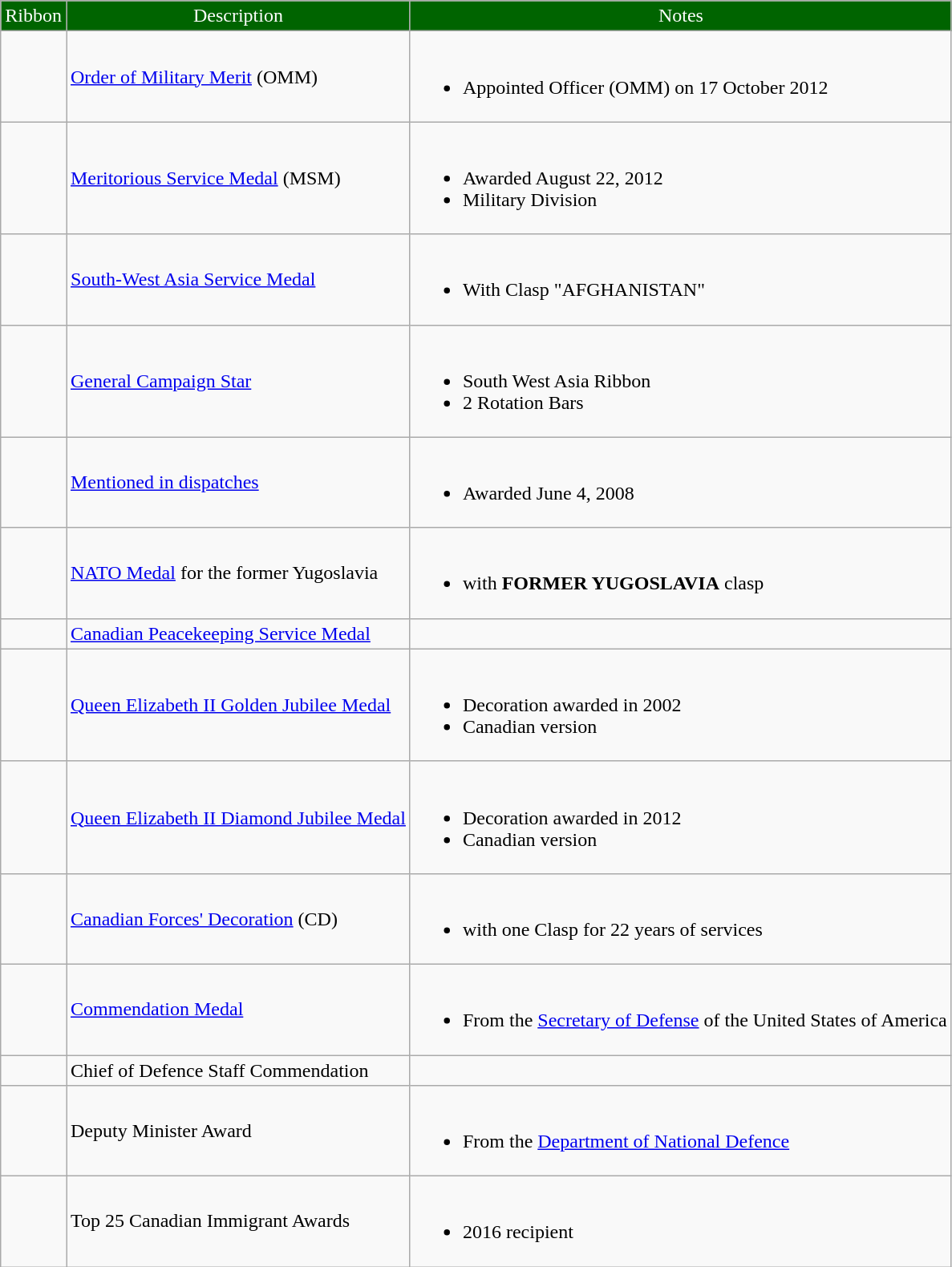<table class="wikitable">
<tr style="background:DarkGreen;color:white " align="center">
<td>Ribbon</td>
<td>Description</td>
<td>Notes</td>
</tr>
<tr>
<td></td>
<td><a href='#'>Order of Military Merit</a> (OMM)</td>
<td><br><ul><li>Appointed Officer (OMM) on 17 October 2012</li></ul></td>
</tr>
<tr>
<td></td>
<td><a href='#'>Meritorious Service Medal</a> (MSM)</td>
<td><br><ul><li>Awarded August 22, 2012</li><li>Military Division</li></ul></td>
</tr>
<tr>
<td></td>
<td><a href='#'>South-West Asia Service Medal</a></td>
<td><br><ul><li>With Clasp "AFGHANISTAN"</li></ul></td>
</tr>
<tr>
<td></td>
<td><a href='#'>General Campaign Star</a></td>
<td><br><ul><li>South West Asia Ribbon</li><li>2 Rotation Bars</li></ul></td>
</tr>
<tr>
<td></td>
<td><a href='#'>Mentioned in dispatches</a></td>
<td><br><ul><li>Awarded June 4, 2008</li></ul></td>
</tr>
<tr>
<td></td>
<td><a href='#'>NATO Medal</a> for the former Yugoslavia</td>
<td><br><ul><li>with <strong>FORMER YUGOSLAVIA</strong> clasp</li></ul></td>
</tr>
<tr>
<td></td>
<td><a href='#'>Canadian Peacekeeping Service Medal</a></td>
<td></td>
</tr>
<tr>
<td></td>
<td><a href='#'>Queen Elizabeth II Golden Jubilee Medal</a></td>
<td><br><ul><li>Decoration awarded in 2002</li><li>Canadian version</li></ul></td>
</tr>
<tr>
<td></td>
<td><a href='#'>Queen Elizabeth II Diamond Jubilee Medal</a></td>
<td><br><ul><li>Decoration awarded in 2012</li><li>Canadian version</li></ul></td>
</tr>
<tr>
<td></td>
<td><a href='#'>Canadian Forces' Decoration</a> (CD)</td>
<td><br><ul><li>with one Clasp for 22 years of services</li></ul></td>
</tr>
<tr>
<td></td>
<td><a href='#'>Commendation Medal</a></td>
<td><br><ul><li>From the <a href='#'>Secretary of Defense</a> of the United States of America</li></ul></td>
</tr>
<tr>
<td></td>
<td>Chief of Defence Staff Commendation</td>
<td></td>
</tr>
<tr>
<td></td>
<td>Deputy Minister Award</td>
<td><br><ul><li>From the <a href='#'>Department of National Defence</a></li></ul></td>
</tr>
<tr>
<td></td>
<td>Top 25 Canadian Immigrant Awards</td>
<td><br><ul><li>2016 recipient</li></ul></td>
</tr>
</table>
